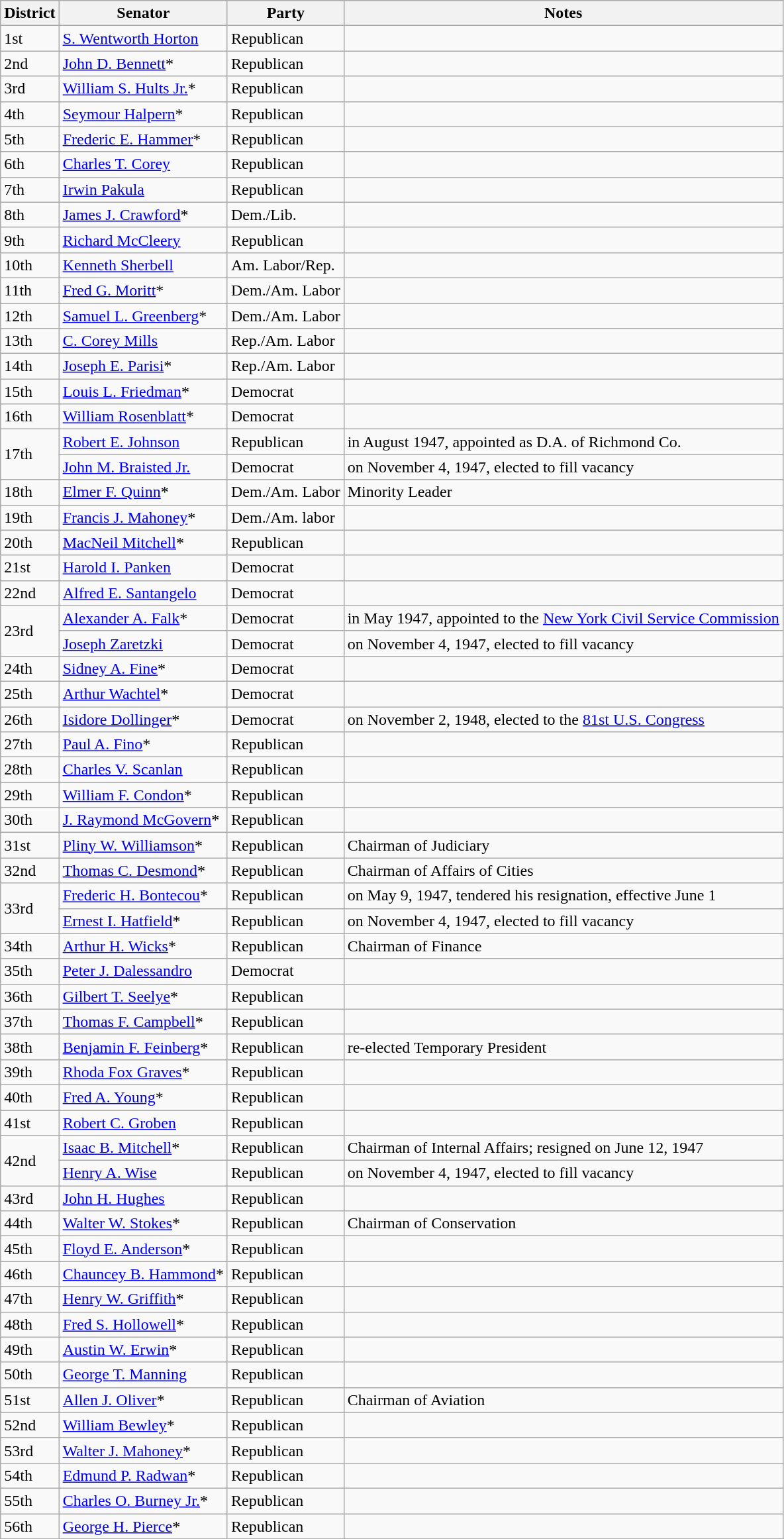<table class=wikitable>
<tr>
<th>District</th>
<th>Senator</th>
<th>Party</th>
<th>Notes</th>
</tr>
<tr>
<td>1st</td>
<td><a href='#'>S. Wentworth Horton</a></td>
<td>Republican</td>
<td></td>
</tr>
<tr>
<td>2nd</td>
<td><a href='#'>John D. Bennett</a>*</td>
<td>Republican</td>
<td></td>
</tr>
<tr>
<td>3rd</td>
<td><a href='#'>William S. Hults Jr.</a>*</td>
<td>Republican</td>
<td></td>
</tr>
<tr>
<td>4th</td>
<td><a href='#'>Seymour Halpern</a>*</td>
<td>Republican</td>
<td></td>
</tr>
<tr>
<td>5th</td>
<td><a href='#'>Frederic E. Hammer</a>*</td>
<td>Republican</td>
<td></td>
</tr>
<tr>
<td>6th</td>
<td><a href='#'>Charles T. Corey</a></td>
<td>Republican</td>
<td></td>
</tr>
<tr>
<td>7th</td>
<td><a href='#'>Irwin Pakula</a></td>
<td>Republican</td>
<td></td>
</tr>
<tr>
<td>8th</td>
<td><a href='#'>James J. Crawford</a>*</td>
<td>Dem./Lib.</td>
<td></td>
</tr>
<tr>
<td>9th</td>
<td><a href='#'>Richard McCleery</a></td>
<td>Republican</td>
<td></td>
</tr>
<tr>
<td>10th</td>
<td><a href='#'>Kenneth Sherbell</a></td>
<td>Am. Labor/Rep.</td>
<td></td>
</tr>
<tr>
<td>11th</td>
<td><a href='#'>Fred G. Moritt</a>*</td>
<td>Dem./Am. Labor</td>
<td></td>
</tr>
<tr>
<td>12th</td>
<td><a href='#'>Samuel L. Greenberg</a>*</td>
<td>Dem./Am. Labor</td>
<td></td>
</tr>
<tr>
<td>13th</td>
<td><a href='#'>C. Corey Mills</a></td>
<td>Rep./Am. Labor</td>
<td></td>
</tr>
<tr>
<td>14th</td>
<td><a href='#'>Joseph E. Parisi</a>*</td>
<td>Rep./Am. Labor</td>
<td></td>
</tr>
<tr>
<td>15th</td>
<td><a href='#'>Louis L. Friedman</a>*</td>
<td>Democrat</td>
<td></td>
</tr>
<tr>
<td>16th</td>
<td><a href='#'>William Rosenblatt</a>*</td>
<td>Democrat</td>
<td></td>
</tr>
<tr>
<td rowspan="2">17th</td>
<td><a href='#'>Robert E. Johnson</a></td>
<td>Republican</td>
<td>in August 1947, appointed as D.A. of Richmond Co.</td>
</tr>
<tr>
<td><a href='#'>John M. Braisted Jr.</a></td>
<td>Democrat</td>
<td>on November 4, 1947, elected to fill vacancy</td>
</tr>
<tr>
<td>18th</td>
<td><a href='#'>Elmer F. Quinn</a>*</td>
<td>Dem./Am. Labor</td>
<td>Minority Leader</td>
</tr>
<tr>
<td>19th</td>
<td><a href='#'>Francis J. Mahoney</a>*</td>
<td>Dem./Am. labor</td>
<td></td>
</tr>
<tr>
<td>20th</td>
<td><a href='#'>MacNeil Mitchell</a>*</td>
<td>Republican</td>
<td></td>
</tr>
<tr>
<td>21st</td>
<td><a href='#'>Harold I. Panken</a></td>
<td>Democrat</td>
<td></td>
</tr>
<tr>
<td>22nd</td>
<td><a href='#'>Alfred E. Santangelo</a></td>
<td>Democrat</td>
<td></td>
</tr>
<tr>
<td rowspan="2">23rd</td>
<td><a href='#'>Alexander A. Falk</a>*</td>
<td>Democrat</td>
<td>in May 1947, appointed to the <a href='#'>New York Civil Service Commission</a></td>
</tr>
<tr>
<td><a href='#'>Joseph Zaretzki</a></td>
<td>Democrat</td>
<td>on November 4, 1947, elected to fill vacancy</td>
</tr>
<tr>
<td>24th</td>
<td><a href='#'>Sidney A. Fine</a>*</td>
<td>Democrat</td>
<td></td>
</tr>
<tr>
<td>25th</td>
<td><a href='#'>Arthur Wachtel</a>*</td>
<td>Democrat</td>
<td></td>
</tr>
<tr>
<td>26th</td>
<td><a href='#'>Isidore Dollinger</a>*</td>
<td>Democrat</td>
<td>on November 2, 1948, elected to the <a href='#'>81st U.S. Congress</a></td>
</tr>
<tr>
<td>27th</td>
<td><a href='#'>Paul A. Fino</a>*</td>
<td>Republican</td>
<td></td>
</tr>
<tr>
<td>28th</td>
<td><a href='#'>Charles V. Scanlan</a></td>
<td>Republican</td>
<td></td>
</tr>
<tr>
<td>29th</td>
<td><a href='#'>William F. Condon</a>*</td>
<td>Republican</td>
<td></td>
</tr>
<tr>
<td>30th</td>
<td><a href='#'>J. Raymond McGovern</a>*</td>
<td>Republican</td>
<td></td>
</tr>
<tr>
<td>31st</td>
<td><a href='#'>Pliny W. Williamson</a>*</td>
<td>Republican</td>
<td>Chairman of Judiciary</td>
</tr>
<tr>
<td>32nd</td>
<td><a href='#'>Thomas C. Desmond</a>*</td>
<td>Republican</td>
<td>Chairman of Affairs of Cities</td>
</tr>
<tr>
<td rowspan="2">33rd</td>
<td><a href='#'>Frederic H. Bontecou</a>*</td>
<td>Republican</td>
<td>on May 9, 1947, tendered his resignation, effective June 1</td>
</tr>
<tr>
<td><a href='#'>Ernest I. Hatfield</a>*</td>
<td>Republican</td>
<td>on November 4, 1947, elected to fill vacancy</td>
</tr>
<tr>
<td>34th</td>
<td><a href='#'>Arthur H. Wicks</a>*</td>
<td>Republican</td>
<td>Chairman of Finance</td>
</tr>
<tr>
<td>35th</td>
<td><a href='#'>Peter J. Dalessandro</a></td>
<td>Democrat</td>
<td></td>
</tr>
<tr>
<td>36th</td>
<td><a href='#'>Gilbert T. Seelye</a>*</td>
<td>Republican</td>
<td></td>
</tr>
<tr>
<td>37th</td>
<td><a href='#'>Thomas F. Campbell</a>*</td>
<td>Republican</td>
<td></td>
</tr>
<tr>
<td>38th</td>
<td><a href='#'>Benjamin F. Feinberg</a>*</td>
<td>Republican</td>
<td>re-elected Temporary President</td>
</tr>
<tr>
<td>39th</td>
<td><a href='#'>Rhoda Fox Graves</a>*</td>
<td>Republican</td>
<td></td>
</tr>
<tr>
<td>40th</td>
<td><a href='#'>Fred A. Young</a>*</td>
<td>Republican</td>
<td></td>
</tr>
<tr>
<td>41st</td>
<td><a href='#'>Robert C. Groben</a></td>
<td>Republican</td>
<td></td>
</tr>
<tr>
<td rowspan="2">42nd</td>
<td><a href='#'>Isaac B. Mitchell</a>*</td>
<td>Republican</td>
<td>Chairman of Internal Affairs; resigned on June 12, 1947</td>
</tr>
<tr>
<td><a href='#'>Henry A. Wise</a></td>
<td>Republican</td>
<td>on November 4, 1947, elected to fill vacancy</td>
</tr>
<tr>
<td>43rd</td>
<td><a href='#'>John H. Hughes</a></td>
<td>Republican</td>
<td></td>
</tr>
<tr>
<td>44th</td>
<td><a href='#'>Walter W. Stokes</a>*</td>
<td>Republican</td>
<td>Chairman of Conservation</td>
</tr>
<tr>
<td>45th</td>
<td><a href='#'>Floyd E. Anderson</a>*</td>
<td>Republican</td>
<td></td>
</tr>
<tr>
<td>46th</td>
<td><a href='#'>Chauncey B. Hammond</a>*</td>
<td>Republican</td>
<td></td>
</tr>
<tr>
<td>47th</td>
<td><a href='#'>Henry W. Griffith</a>*</td>
<td>Republican</td>
<td></td>
</tr>
<tr>
<td>48th</td>
<td><a href='#'>Fred S. Hollowell</a>*</td>
<td>Republican</td>
<td></td>
</tr>
<tr>
<td>49th</td>
<td><a href='#'>Austin W. Erwin</a>*</td>
<td>Republican</td>
<td></td>
</tr>
<tr>
<td>50th</td>
<td><a href='#'>George T. Manning</a></td>
<td>Republican</td>
<td></td>
</tr>
<tr>
<td>51st</td>
<td><a href='#'>Allen J. Oliver</a>*</td>
<td>Republican</td>
<td>Chairman of Aviation</td>
</tr>
<tr>
<td>52nd</td>
<td><a href='#'>William Bewley</a>*</td>
<td>Republican</td>
<td></td>
</tr>
<tr>
<td>53rd</td>
<td><a href='#'>Walter J. Mahoney</a>*</td>
<td>Republican</td>
<td></td>
</tr>
<tr>
<td>54th</td>
<td><a href='#'>Edmund P. Radwan</a>*</td>
<td>Republican</td>
<td></td>
</tr>
<tr>
<td>55th</td>
<td><a href='#'>Charles O. Burney Jr.</a>*</td>
<td>Republican</td>
<td></td>
</tr>
<tr>
<td>56th</td>
<td><a href='#'>George H. Pierce</a>*</td>
<td>Republican</td>
<td></td>
</tr>
<tr>
</tr>
</table>
